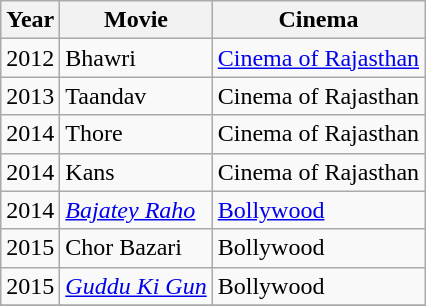<table class="wikitable">
<tr>
<th>Year</th>
<th>Movie</th>
<th>Cinema</th>
</tr>
<tr>
<td>2012</td>
<td>Bhawri</td>
<td><a href='#'>Cinema of Rajasthan</a></td>
</tr>
<tr>
<td>2013</td>
<td>Taandav</td>
<td>Cinema of Rajasthan</td>
</tr>
<tr>
<td>2014</td>
<td>Thore</td>
<td>Cinema of Rajasthan</td>
</tr>
<tr>
<td>2014</td>
<td>Kans</td>
<td>Cinema of Rajasthan</td>
</tr>
<tr>
<td>2014</td>
<td><em><a href='#'>Bajatey Raho</a></em></td>
<td><a href='#'>Bollywood</a></td>
</tr>
<tr>
<td>2015</td>
<td>Chor Bazari</td>
<td>Bollywood</td>
</tr>
<tr>
<td>2015</td>
<td><em><a href='#'>Guddu Ki Gun</a></em></td>
<td>Bollywood</td>
</tr>
<tr>
</tr>
</table>
